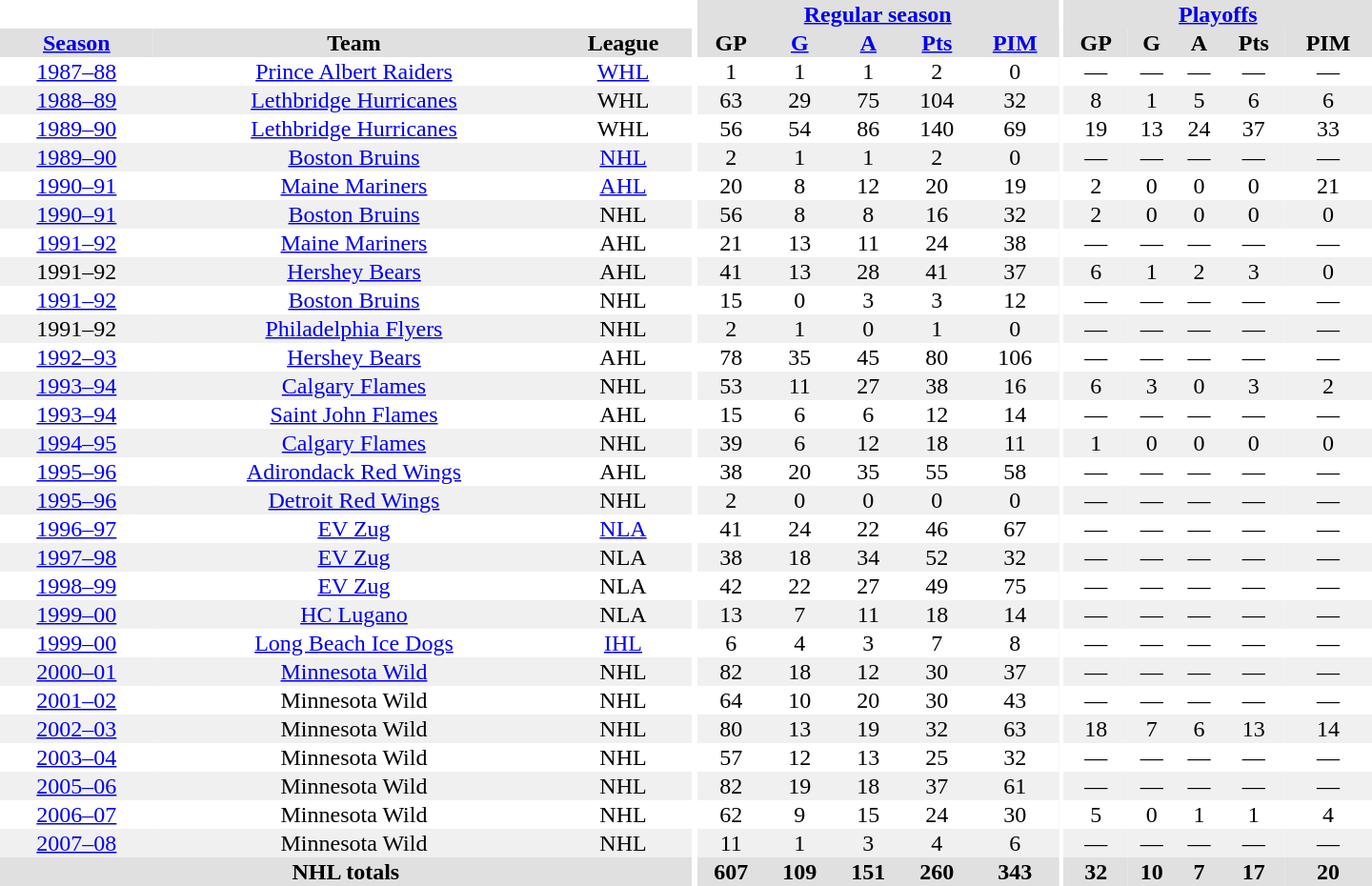<table border="0" cellpadding="1" cellspacing="0" style="text-align:center; width:60em">
<tr bgcolor="#e0e0e0">
<th colspan="3" bgcolor="#ffffff"></th>
<th rowspan="99" bgcolor="#ffffff"></th>
<th colspan="5"><a href='#'>Regular season</a></th>
<th rowspan="99" bgcolor="#ffffff"></th>
<th colspan="5"><a href='#'>Playoffs</a></th>
</tr>
<tr bgcolor="#e0e0e0">
<th><a href='#'>Season</a></th>
<th>Team</th>
<th>League</th>
<th>GP</th>
<th><a href='#'>G</a></th>
<th><a href='#'>A</a></th>
<th><a href='#'>Pts</a></th>
<th><a href='#'>PIM</a></th>
<th>GP</th>
<th>G</th>
<th>A</th>
<th>Pts</th>
<th>PIM</th>
</tr>
<tr>
<td><a href='#'>1987–88</a></td>
<td><a href='#'>Prince Albert Raiders</a></td>
<td><a href='#'>WHL</a></td>
<td>1</td>
<td>1</td>
<td>1</td>
<td>2</td>
<td>0</td>
<td>—</td>
<td>—</td>
<td>—</td>
<td>—</td>
<td>—</td>
</tr>
<tr bgcolor="#f0f0f0">
<td><a href='#'>1988–89</a></td>
<td><a href='#'>Lethbridge Hurricanes</a></td>
<td>WHL</td>
<td>63</td>
<td>29</td>
<td>75</td>
<td>104</td>
<td>32</td>
<td>8</td>
<td>1</td>
<td>5</td>
<td>6</td>
<td>6</td>
</tr>
<tr>
<td><a href='#'>1989–90</a></td>
<td><a href='#'>Lethbridge Hurricanes</a></td>
<td>WHL</td>
<td>56</td>
<td>54</td>
<td>86</td>
<td>140</td>
<td>69</td>
<td>19</td>
<td>13</td>
<td>24</td>
<td>37</td>
<td>33</td>
</tr>
<tr bgcolor="#f0f0f0">
<td><a href='#'>1989–90</a></td>
<td><a href='#'>Boston Bruins</a></td>
<td><a href='#'>NHL</a></td>
<td>2</td>
<td>1</td>
<td>1</td>
<td>2</td>
<td>0</td>
<td>—</td>
<td>—</td>
<td>—</td>
<td>—</td>
<td>—</td>
</tr>
<tr>
<td><a href='#'>1990–91</a></td>
<td><a href='#'>Maine Mariners</a></td>
<td><a href='#'>AHL</a></td>
<td>20</td>
<td>8</td>
<td>12</td>
<td>20</td>
<td>19</td>
<td>2</td>
<td>0</td>
<td>0</td>
<td>0</td>
<td>21</td>
</tr>
<tr bgcolor="#f0f0f0">
<td><a href='#'>1990–91</a></td>
<td><a href='#'>Boston Bruins</a></td>
<td>NHL</td>
<td>56</td>
<td>8</td>
<td>8</td>
<td>16</td>
<td>32</td>
<td>2</td>
<td>0</td>
<td>0</td>
<td>0</td>
<td>0</td>
</tr>
<tr>
<td><a href='#'>1991–92</a></td>
<td><a href='#'>Maine Mariners</a></td>
<td>AHL</td>
<td>21</td>
<td>13</td>
<td>11</td>
<td>24</td>
<td>38</td>
<td>—</td>
<td>—</td>
<td>—</td>
<td>—</td>
<td>—</td>
</tr>
<tr>
</tr>
<tr bgcolor="#f0f0f0">
<td>1991–92</td>
<td><a href='#'>Hershey Bears</a></td>
<td>AHL</td>
<td>41</td>
<td>13</td>
<td>28</td>
<td>41</td>
<td>37</td>
<td>6</td>
<td>1</td>
<td>2</td>
<td>3</td>
<td>0</td>
</tr>
<tr>
<td><a href='#'>1991–92</a></td>
<td><a href='#'>Boston Bruins</a></td>
<td>NHL</td>
<td>15</td>
<td>0</td>
<td>3</td>
<td>3</td>
<td>12</td>
<td>—</td>
<td>—</td>
<td>—</td>
<td>—</td>
<td>—</td>
</tr>
<tr>
</tr>
<tr bgcolor="#f0f0f0">
<td>1991–92</td>
<td><a href='#'>Philadelphia Flyers</a></td>
<td>NHL</td>
<td>2</td>
<td>1</td>
<td>0</td>
<td>1</td>
<td>0</td>
<td>—</td>
<td>—</td>
<td>—</td>
<td>—</td>
<td>—</td>
</tr>
<tr>
<td><a href='#'>1992–93</a></td>
<td><a href='#'>Hershey Bears</a></td>
<td>AHL</td>
<td>78</td>
<td>35</td>
<td>45</td>
<td>80</td>
<td>106</td>
<td>—</td>
<td>—</td>
<td>—</td>
<td>—</td>
<td>—</td>
</tr>
<tr>
</tr>
<tr bgcolor="#f0f0f0">
<td><a href='#'>1993–94</a></td>
<td><a href='#'>Calgary Flames</a></td>
<td>NHL</td>
<td>53</td>
<td>11</td>
<td>27</td>
<td>38</td>
<td>16</td>
<td>6</td>
<td>3</td>
<td>0</td>
<td>3</td>
<td>2</td>
</tr>
<tr>
<td><a href='#'>1993–94</a></td>
<td><a href='#'>Saint John Flames</a></td>
<td>AHL</td>
<td>15</td>
<td>6</td>
<td>6</td>
<td>12</td>
<td>14</td>
<td>—</td>
<td>—</td>
<td>—</td>
<td>—</td>
<td>—</td>
</tr>
<tr>
</tr>
<tr bgcolor="#f0f0f0">
<td><a href='#'>1994–95</a></td>
<td><a href='#'>Calgary Flames</a></td>
<td>NHL</td>
<td>39</td>
<td>6</td>
<td>12</td>
<td>18</td>
<td>11</td>
<td>1</td>
<td>0</td>
<td>0</td>
<td>0</td>
<td>0</td>
</tr>
<tr>
<td><a href='#'>1995–96</a></td>
<td><a href='#'>Adirondack Red Wings</a></td>
<td>AHL</td>
<td>38</td>
<td>20</td>
<td>35</td>
<td>55</td>
<td>58</td>
<td>—</td>
<td>—</td>
<td>—</td>
<td>—</td>
<td>—</td>
</tr>
<tr>
</tr>
<tr bgcolor="#f0f0f0">
<td><a href='#'>1995–96</a></td>
<td><a href='#'>Detroit Red Wings</a></td>
<td>NHL</td>
<td>2</td>
<td>0</td>
<td>0</td>
<td>0</td>
<td>0</td>
<td>—</td>
<td>—</td>
<td>—</td>
<td>—</td>
<td>—</td>
</tr>
<tr>
<td><a href='#'>1996–97</a></td>
<td><a href='#'>EV Zug</a></td>
<td><a href='#'>NLA</a></td>
<td>41</td>
<td>24</td>
<td>22</td>
<td>46</td>
<td>67</td>
<td>—</td>
<td>—</td>
<td>—</td>
<td>—</td>
<td>—</td>
</tr>
<tr>
</tr>
<tr bgcolor="#f0f0f0">
<td><a href='#'>1997–98</a></td>
<td><a href='#'>EV Zug</a></td>
<td>NLA</td>
<td>38</td>
<td>18</td>
<td>34</td>
<td>52</td>
<td>32</td>
<td>—</td>
<td>—</td>
<td>—</td>
<td>—</td>
<td>—</td>
</tr>
<tr>
<td><a href='#'>1998–99</a></td>
<td><a href='#'>EV Zug</a></td>
<td>NLA</td>
<td>42</td>
<td>22</td>
<td>27</td>
<td>49</td>
<td>75</td>
<td>—</td>
<td>—</td>
<td>—</td>
<td>—</td>
<td>—</td>
</tr>
<tr>
</tr>
<tr bgcolor="#f0f0f0">
<td><a href='#'>1999–00</a></td>
<td><a href='#'>HC Lugano</a></td>
<td>NLA</td>
<td>13</td>
<td>7</td>
<td>11</td>
<td>18</td>
<td>14</td>
<td>—</td>
<td>—</td>
<td>—</td>
<td>—</td>
<td>—</td>
</tr>
<tr>
<td><a href='#'>1999–00</a></td>
<td><a href='#'>Long Beach Ice Dogs</a></td>
<td><a href='#'>IHL</a></td>
<td>6</td>
<td>4</td>
<td>3</td>
<td>7</td>
<td>8</td>
<td>—</td>
<td>—</td>
<td>—</td>
<td>—</td>
<td>—</td>
</tr>
<tr>
</tr>
<tr bgcolor="#f0f0f0">
<td><a href='#'>2000–01</a></td>
<td><a href='#'>Minnesota Wild</a></td>
<td>NHL</td>
<td>82</td>
<td>18</td>
<td>12</td>
<td>30</td>
<td>37</td>
<td>—</td>
<td>—</td>
<td>—</td>
<td>—</td>
<td>—</td>
</tr>
<tr>
<td><a href='#'>2001–02</a></td>
<td>Minnesota Wild</td>
<td>NHL</td>
<td>64</td>
<td>10</td>
<td>20</td>
<td>30</td>
<td>43</td>
<td>—</td>
<td>—</td>
<td>—</td>
<td>—</td>
<td>—</td>
</tr>
<tr>
</tr>
<tr bgcolor="#f0f0f0">
<td><a href='#'>2002–03</a></td>
<td>Minnesota Wild</td>
<td>NHL</td>
<td>80</td>
<td>13</td>
<td>19</td>
<td>32</td>
<td>63</td>
<td>18</td>
<td>7</td>
<td>6</td>
<td>13</td>
<td>14</td>
</tr>
<tr>
<td><a href='#'>2003–04</a></td>
<td>Minnesota Wild</td>
<td>NHL</td>
<td>57</td>
<td>12</td>
<td>13</td>
<td>25</td>
<td>32</td>
<td>—</td>
<td>—</td>
<td>—</td>
<td>—</td>
<td>—</td>
</tr>
<tr>
</tr>
<tr bgcolor="#f0f0f0">
<td><a href='#'>2005–06</a></td>
<td>Minnesota Wild</td>
<td>NHL</td>
<td>82</td>
<td>19</td>
<td>18</td>
<td>37</td>
<td>61</td>
<td>—</td>
<td>—</td>
<td>—</td>
<td>—</td>
<td>—</td>
</tr>
<tr>
<td><a href='#'>2006–07</a></td>
<td>Minnesota Wild</td>
<td>NHL</td>
<td>62</td>
<td>9</td>
<td>15</td>
<td>24</td>
<td>30</td>
<td>5</td>
<td>0</td>
<td>1</td>
<td>1</td>
<td>4</td>
</tr>
<tr>
</tr>
<tr bgcolor="#f0f0f0">
<td><a href='#'>2007–08</a></td>
<td>Minnesota Wild</td>
<td>NHL</td>
<td>11</td>
<td>1</td>
<td>3</td>
<td>4</td>
<td>6</td>
<td>—</td>
<td>—</td>
<td>—</td>
<td>—</td>
<td>—</td>
</tr>
<tr style="background:#e0e0e0;">
<th colspan="3">NHL totals</th>
<th>607</th>
<th>109</th>
<th>151</th>
<th>260</th>
<th>343</th>
<th>32</th>
<th>10</th>
<th>7</th>
<th>17</th>
<th>20</th>
</tr>
</table>
